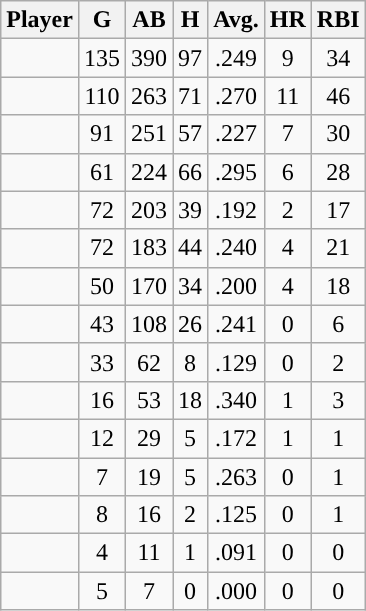<table class="wikitable sortable">
<tr>
<th>Player</th>
<th>G</th>
<th>AB</th>
<th>H</th>
<th>Avg.</th>
<th>HR</th>
<th>RBI</th>
</tr>
<tr align="center">
<td></td>
<td>135</td>
<td>390</td>
<td>97</td>
<td>.249</td>
<td>9</td>
<td>34</td>
</tr>
<tr align="center">
<td></td>
<td>110</td>
<td>263</td>
<td>71</td>
<td>.270</td>
<td>11</td>
<td>46</td>
</tr>
<tr align="center">
<td></td>
<td>91</td>
<td>251</td>
<td>57</td>
<td>.227</td>
<td>7</td>
<td>30</td>
</tr>
<tr align="center">
<td></td>
<td>61</td>
<td>224</td>
<td>66</td>
<td>.295</td>
<td>6</td>
<td>28</td>
</tr>
<tr align="center">
<td></td>
<td>72</td>
<td>203</td>
<td>39</td>
<td>.192</td>
<td>2</td>
<td>17</td>
</tr>
<tr align="center">
<td></td>
<td>72</td>
<td>183</td>
<td>44</td>
<td>.240</td>
<td>4</td>
<td>21</td>
</tr>
<tr align="center">
<td></td>
<td>50</td>
<td>170</td>
<td>34</td>
<td>.200</td>
<td>4</td>
<td>18</td>
</tr>
<tr align="center">
<td></td>
<td>43</td>
<td>108</td>
<td>26</td>
<td>.241</td>
<td>0</td>
<td>6</td>
</tr>
<tr align="center">
<td></td>
<td>33</td>
<td>62</td>
<td>8</td>
<td>.129</td>
<td>0</td>
<td>2</td>
</tr>
<tr align="center">
<td></td>
<td>16</td>
<td>53</td>
<td>18</td>
<td>.340</td>
<td>1</td>
<td>3</td>
</tr>
<tr align="center">
<td></td>
<td>12</td>
<td>29</td>
<td>5</td>
<td>.172</td>
<td>1</td>
<td>1</td>
</tr>
<tr align="center">
<td></td>
<td>7</td>
<td>19</td>
<td>5</td>
<td>.263</td>
<td>0</td>
<td>1</td>
</tr>
<tr align="center">
<td></td>
<td>8</td>
<td>16</td>
<td>2</td>
<td>.125</td>
<td>0</td>
<td>1</td>
</tr>
<tr align="center">
<td></td>
<td>4</td>
<td>11</td>
<td>1</td>
<td>.091</td>
<td>0</td>
<td>0</td>
</tr>
<tr align="center">
<td></td>
<td>5</td>
<td>7</td>
<td>0</td>
<td>.000</td>
<td>0</td>
<td>0</td>
</tr>
</table>
